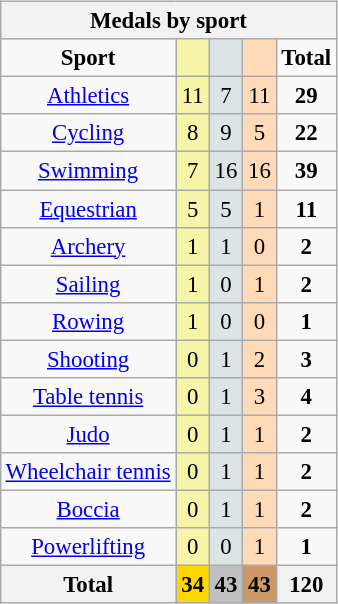<table class="wikitable" style="font-size:95%;float:right;clear:right;margin-left:0.5em">
<tr style="background:#efefef;">
<th colspan=5>Medals by sport</th>
</tr>
<tr style="text-align:center;">
<td><strong>Sport</strong></td>
<td bgcolor=#f7f6a8></td>
<td bgcolor=#dce5e5></td>
<td bgcolor=#ffdab9></td>
<td><strong>Total</strong></td>
</tr>
<tr style="text-align:center;">
<td><a href='#'>Athletics</a></td>
<td style="background:#F7F6A8;">11</td>
<td style="background:#DCE5E5;">7</td>
<td style="background:#FFDAB9;">11</td>
<td><strong>29</strong></td>
</tr>
<tr style="text-align:center;">
<td><a href='#'>Cycling</a></td>
<td style="background:#F7F6A8;">8</td>
<td style="background:#DCE5E5;">9</td>
<td style="background:#FFDAB9;">5</td>
<td><strong>22</strong></td>
</tr>
<tr style="text-align:center;">
<td><a href='#'>Swimming</a></td>
<td style="background:#F7F6A8;">7</td>
<td style="background:#DCE5E5;">16</td>
<td style="background:#FFDAB9;">16</td>
<td><strong>39</strong></td>
</tr>
<tr style="text-align:center;">
<td><a href='#'>Equestrian</a></td>
<td style="background:#F7F6A8;">5</td>
<td style="background:#DCE5E5;">5</td>
<td style="background:#FFDAB9;">1</td>
<td><strong>11</strong></td>
</tr>
<tr style="text-align:center;">
<td><a href='#'>Archery</a></td>
<td style="background:#F7F6A8;">1</td>
<td style="background:#DCE5E5;">1</td>
<td style="background:#FFDAB9;">0</td>
<td><strong>2</strong></td>
</tr>
<tr style="text-align:center;">
<td><a href='#'>Sailing</a></td>
<td style="background:#F7F6A8;">1</td>
<td style="background:#DCE5E5;">0</td>
<td style="background:#FFDAB9;">1</td>
<td><strong>2</strong></td>
</tr>
<tr style="text-align:center;">
<td><a href='#'>Rowing</a></td>
<td style="background:#F7F6A8;">1</td>
<td style="background:#DCE5E5;">0</td>
<td style="background:#FFDAB9;">0</td>
<td><strong>1</strong></td>
</tr>
<tr style="text-align:center;">
<td><a href='#'>Shooting</a></td>
<td style="background:#F7F6A8;">0</td>
<td style="background:#DCE5E5;">1</td>
<td style="background:#FFDAB9;">2</td>
<td><strong>3</strong></td>
</tr>
<tr style="text-align:center;">
<td><a href='#'>Table tennis</a></td>
<td style="background:#F7F6A8;">0</td>
<td style="background:#DCE5E5;">1</td>
<td style="background:#FFDAB9;">3</td>
<td><strong>4</strong></td>
</tr>
<tr style="text-align:center;">
<td><a href='#'>Judo</a></td>
<td style="background:#F7F6A8;">0</td>
<td style="background:#DCE5E5;">1</td>
<td style="background:#FFDAB9;">1</td>
<td><strong>2</strong></td>
</tr>
<tr style="text-align:center;">
<td><a href='#'>Wheelchair tennis</a></td>
<td style="background:#F7F6A8;">0</td>
<td style="background:#DCE5E5;">1</td>
<td style="background:#FFDAB9;">1</td>
<td><strong>2</strong></td>
</tr>
<tr style="text-align:center;">
<td><a href='#'>Boccia</a></td>
<td style="background:#F7F6A8;">0</td>
<td style="background:#DCE5E5;">1</td>
<td style="background:#FFDAB9;">1</td>
<td><strong>2</strong></td>
</tr>
<tr style="text-align:center;">
<td><a href='#'>Powerlifting</a></td>
<td style="background:#F7F6A8;">0</td>
<td style="background:#DCE5E5;">0</td>
<td style="background:#FFDAB9;">1</td>
<td><strong>1</strong></td>
</tr>
<tr style="text-align:center;">
<th>Total</th>
<th style="background:gold;">34</th>
<th style="background:silver;">43</th>
<th style="background:#c96;">43</th>
<th>120</th>
</tr>
</table>
